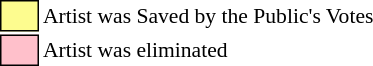<table class="toccolours" style="font-size: 90%; white-space: nowrap;”">
<tr>
<td style="background:#fdfc8f; border:1px solid black;">      </td>
<td>Artist was Saved by the Public's Votes</td>
</tr>
<tr>
<td style="background:pink; border:1px solid black;">      </td>
<td>Artist was eliminated</td>
</tr>
</table>
